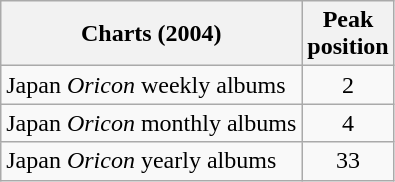<table class="wikitable">
<tr>
<th>Charts (2004)</th>
<th>Peak<br>position</th>
</tr>
<tr>
<td>Japan <em>Oricon</em> weekly albums</td>
<td align="center">2</td>
</tr>
<tr>
<td>Japan <em>Oricon</em> monthly albums</td>
<td align="center">4</td>
</tr>
<tr>
<td>Japan <em>Oricon</em> yearly albums</td>
<td align="center">33</td>
</tr>
</table>
